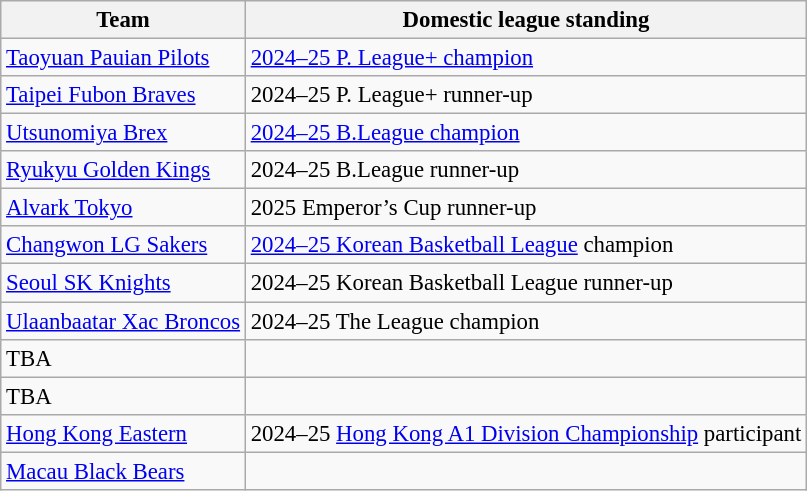<table class="wikitable" style="font-size:95%;">
<tr>
<th>Team</th>
<th>Domestic league standing</th>
</tr>
<tr>
<td> <a href='#'>Taoyuan Pauian Pilots</a></td>
<td><a href='#'>2024–25 P. League+ champion</a></td>
</tr>
<tr>
<td> <a href='#'>Taipei Fubon Braves</a></td>
<td>2024–25 P. League+ runner-up</td>
</tr>
<tr>
<td> <a href='#'>Utsunomiya Brex</a></td>
<td><a href='#'>2024–25 B.League champion</a></td>
</tr>
<tr>
<td> <a href='#'>Ryukyu Golden Kings</a></td>
<td>2024–25 B.League runner-up</td>
</tr>
<tr>
<td> <a href='#'>Alvark Tokyo</a></td>
<td>2025 Emperor’s Cup runner-up</td>
</tr>
<tr>
<td> <a href='#'>Changwon LG Sakers</a></td>
<td><a href='#'>2024–25 Korean Basketball League</a> champion</td>
</tr>
<tr>
<td> <a href='#'>Seoul SK Knights</a></td>
<td>2024–25 Korean Basketball League runner-up</td>
</tr>
<tr>
<td> <a href='#'>Ulaanbaatar Xac Broncos</a></td>
<td>2024–25 The League champion</td>
</tr>
<tr>
<td> TBA</td>
<td></td>
</tr>
<tr>
<td> TBA</td>
<td></td>
</tr>
<tr>
<td> <a href='#'>Hong Kong Eastern</a></td>
<td>2024–25 <a href='#'>Hong Kong A1 Division Championship</a> participant</td>
</tr>
<tr>
<td> <a href='#'>Macau Black Bears</a></td>
<td></td>
</tr>
</table>
